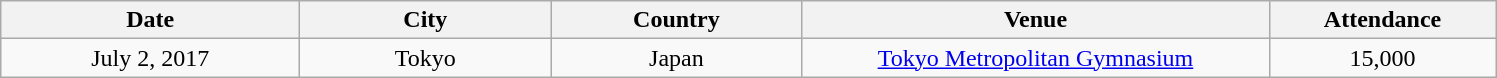<table class="wikitable" style="text-align:center;">
<tr>
<th scope="col" style="width:12em;">Date</th>
<th scope="col" style="width:10em;">City</th>
<th scope="col" style="width:10em;">Country</th>
<th scope="col" style="width:19em;">Venue</th>
<th scope="col" style="width:9em;">Attendance</th>
</tr>
<tr>
<td>July 2, 2017<br></td>
<td>Tokyo</td>
<td>Japan</td>
<td><a href='#'>Tokyo Metropolitan Gymnasium</a></td>
<td>15,000</td>
</tr>
</table>
